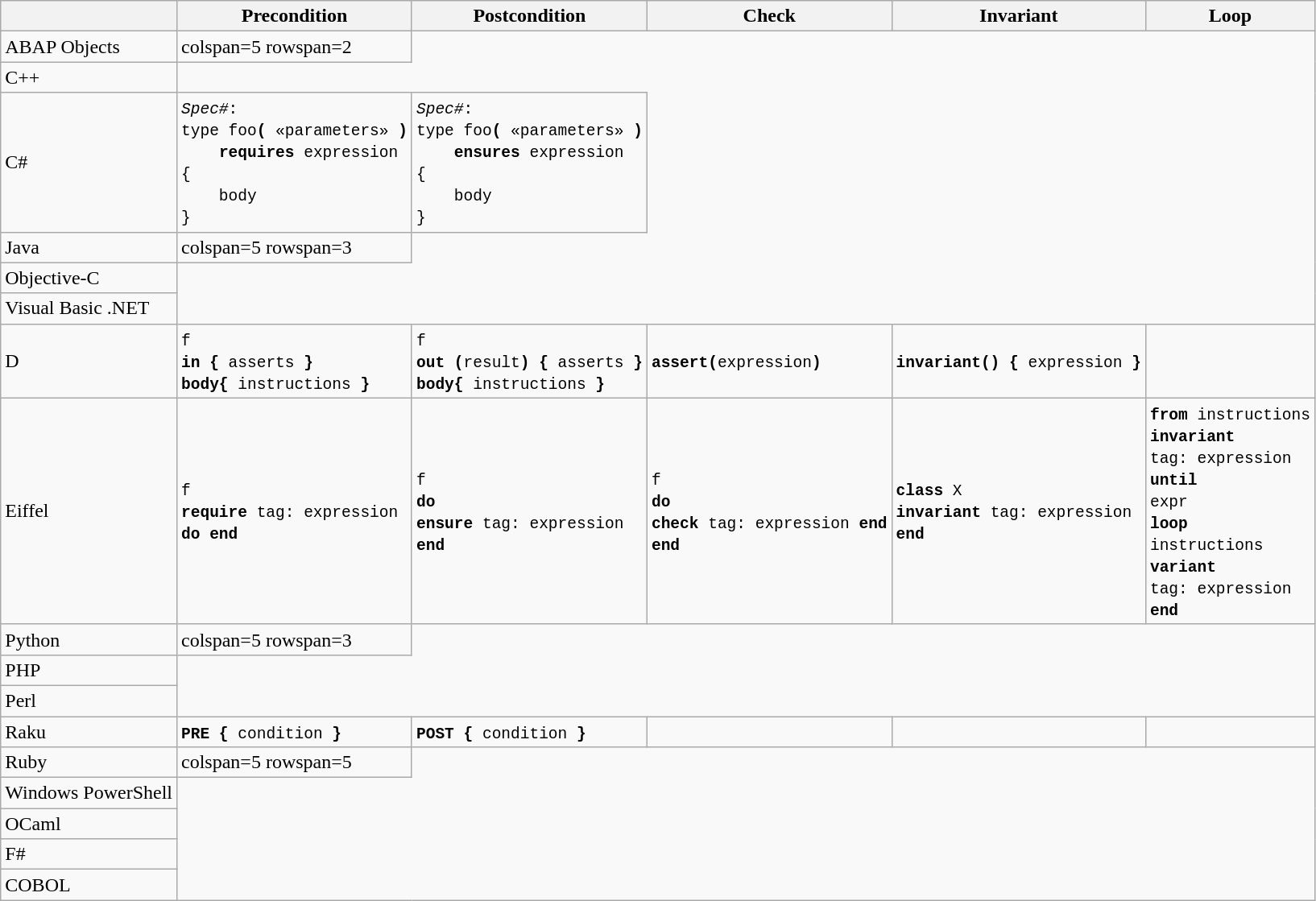<table class="wikitable">
<tr>
<th></th>
<th>Precondition</th>
<th>Postcondition</th>
<th>Check</th>
<th>Invariant</th>
<th>Loop</th>
</tr>
<tr>
<td>ABAP Objects</td>
<td>colspan=5 rowspan=2 </td>
</tr>
<tr>
<td>C++</td>
</tr>
<tr>
<td>C#</td>
<td><code><em>Spec#</em>:<br> type foo<strong>(</strong> «parameters» <strong>)</strong><br>    <strong>requires</strong> expression <br>{<br>     body <br>}</code></td>
<td><code><em>Spec#</em>:<br> type foo<strong>(</strong> «parameters» <strong>)</strong><br>    <strong>ensures</strong> expression <br>{<br>     body <br>}</code></td>
</tr>
<tr>
<td>Java</td>
<td>colspan=5 rowspan=3 </td>
</tr>
<tr>
<td>Objective-C</td>
</tr>
<tr>
<td>Visual Basic .NET</td>
</tr>
<tr>
<td>D</td>
<td><code>f <br><strong>in { </strong>asserts<strong> } <br>body{ </strong>instructions<strong> }</strong></code></td>
<td><code>f <br><strong>out (</strong>result<strong>) { </strong>asserts<strong> } <br>body{ </strong>instructions<strong> }</strong></code></td>
<td><code><strong>assert(</strong>expression<strong>)</strong></code></td>
<td><code><strong>invariant() { </strong>expression<strong> }</strong></code></td>
<td></td>
</tr>
<tr>
<td>Eiffel</td>
<td><code>f <br><strong>require</strong> tag: expression <br><strong>do end</strong></code></td>
<td><code>f <br><strong>do <br> ensure</strong> tag: expression <br><strong>end</strong></code></td>
<td><code>f <br><strong>do</strong> <br> <strong>check</strong> tag: expression <strong>end <br> end</strong></code></td>
<td><code><strong>class</strong> X <br><strong>invariant</strong> tag: expression <br><strong>end</strong></code></td>
<td><code><strong>from </strong> instructions <br> <strong>invariant</strong> <br>tag: expression <br> <strong>until</strong> <br> expr <br> <strong>loop</strong> <br> instructions <br><strong>variant</strong> <br> tag: expression <br><strong>end</strong></code></td>
</tr>
<tr>
<td>Python</td>
<td>colspan=5 rowspan=3 </td>
</tr>
<tr>
<td>PHP</td>
</tr>
<tr>
<td>Perl</td>
</tr>
<tr>
<td>Raku</td>
<td><code><strong>PRE {</strong> condition <strong>}</strong></code></td>
<td><code><strong>POST {</strong> condition <strong>}</strong></code></td>
<td></td>
<td></td>
<td></td>
</tr>
<tr>
<td>Ruby</td>
<td>colspan=5 rowspan=5 </td>
</tr>
<tr>
<td>Windows PowerShell</td>
</tr>
<tr>
<td>OCaml</td>
</tr>
<tr>
<td>F#</td>
</tr>
<tr>
<td>COBOL</td>
</tr>
</table>
